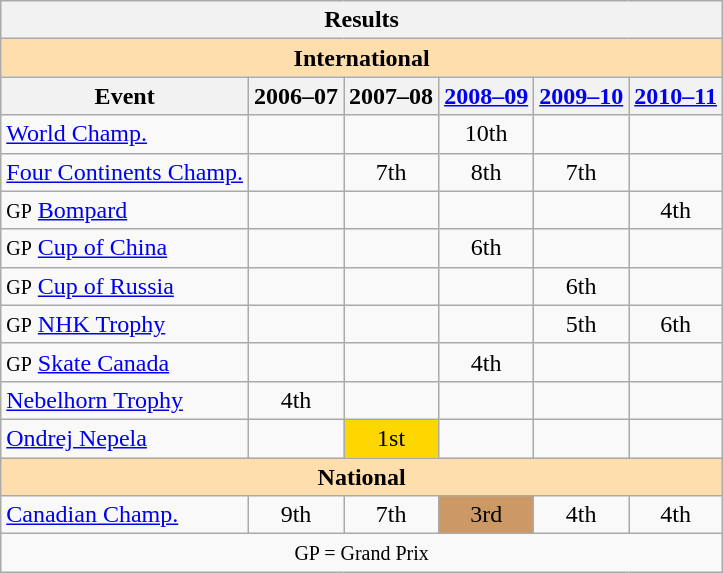<table class="wikitable" style="text-align:center">
<tr>
<th colspan=6 align=center><strong>Results</strong></th>
</tr>
<tr>
<th style="background-color: #ffdead; " colspan=6 align=center><strong>International</strong></th>
</tr>
<tr>
<th>Event</th>
<th>2006–07</th>
<th>2007–08</th>
<th><a href='#'>2008–09</a></th>
<th><a href='#'>2009–10</a></th>
<th><a href='#'>2010–11</a></th>
</tr>
<tr>
<td align=left><a href='#'>World Champ.</a></td>
<td></td>
<td></td>
<td>10th</td>
<td></td>
<td></td>
</tr>
<tr>
<td align=left><a href='#'>Four Continents Champ.</a></td>
<td></td>
<td>7th</td>
<td>8th</td>
<td>7th</td>
<td></td>
</tr>
<tr>
<td align=left><small>GP</small> <a href='#'>Bompard</a></td>
<td></td>
<td></td>
<td></td>
<td></td>
<td>4th</td>
</tr>
<tr>
<td align=left><small>GP</small> <a href='#'>Cup of China</a></td>
<td></td>
<td></td>
<td>6th</td>
<td></td>
<td></td>
</tr>
<tr>
<td align=left><small>GP</small> <a href='#'>Cup of Russia</a></td>
<td></td>
<td></td>
<td></td>
<td>6th</td>
<td></td>
</tr>
<tr>
<td align=left><small>GP</small> <a href='#'>NHK Trophy</a></td>
<td></td>
<td></td>
<td></td>
<td>5th</td>
<td>6th</td>
</tr>
<tr>
<td align=left><small>GP</small> <a href='#'>Skate Canada</a></td>
<td></td>
<td></td>
<td>4th</td>
<td></td>
<td></td>
</tr>
<tr>
<td align=left><a href='#'>Nebelhorn Trophy</a></td>
<td>4th</td>
<td></td>
<td></td>
<td></td>
<td></td>
</tr>
<tr>
<td align=left><a href='#'>Ondrej Nepela</a></td>
<td></td>
<td bgcolor=gold>1st</td>
<td></td>
<td></td>
<td></td>
</tr>
<tr>
<th style="background-color: #ffdead; " colspan=6 align=center><strong>National</strong></th>
</tr>
<tr>
<td align=left><a href='#'>Canadian Champ.</a></td>
<td>9th</td>
<td>7th</td>
<td bgcolor=cc9966>3rd</td>
<td>4th</td>
<td>4th</td>
</tr>
<tr>
<td colspan=6 align=center><small> GP = Grand Prix </small></td>
</tr>
</table>
